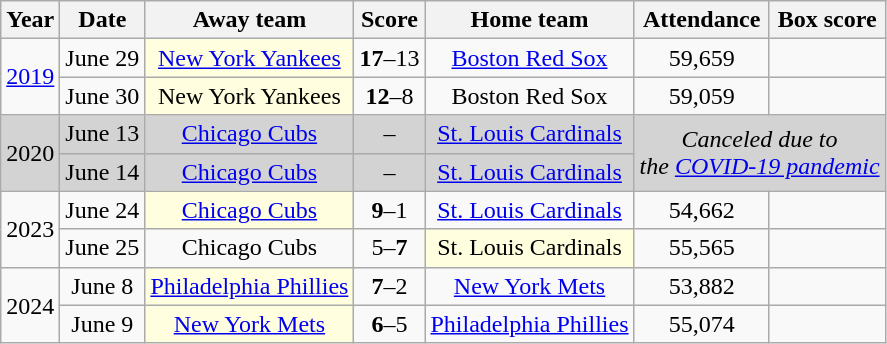<table class="wikitable" style="text-align:center;">
<tr>
<th>Year</th>
<th>Date</th>
<th>Away team</th>
<th>Score</th>
<th>Home team</th>
<th>Attendance</th>
<th>Box score</th>
</tr>
<tr>
<td rowspan=2><a href='#'>2019</a></td>
<td>June 29</td>
<td bgcolor=lightyellow><a href='#'>New York Yankees</a></td>
<td><strong>17</strong>–13</td>
<td><a href='#'>Boston Red Sox</a></td>
<td>59,659</td>
<td></td>
</tr>
<tr>
<td>June 30</td>
<td bgcolor=lightyellow>New York Yankees</td>
<td><strong>12</strong>–8</td>
<td>Boston Red Sox</td>
<td>59,059</td>
<td></td>
</tr>
<tr bgcolor="LightGray">
<td rowspan="2">2020</td>
<td>June 13</td>
<td><a href='#'>Chicago Cubs</a></td>
<td>–</td>
<td><a href='#'>St. Louis Cardinals</a></td>
<td rowspan="2" colspan="2"><em>Canceled due to<br>the <a href='#'>COVID-19 pandemic</a></em></td>
</tr>
<tr bgcolor="LightGray">
<td>June 14</td>
<td><a href='#'>Chicago Cubs</a></td>
<td>–</td>
<td><a href='#'>St. Louis Cardinals</a></td>
</tr>
<tr>
<td rowspan=2>2023</td>
<td>June 24</td>
<td bgcolor=lightyellow><a href='#'>Chicago Cubs</a></td>
<td><strong>9</strong>–1</td>
<td><a href='#'>St. Louis Cardinals</a></td>
<td>54,662</td>
<td></td>
</tr>
<tr>
<td>June 25</td>
<td>Chicago Cubs</td>
<td>5–<strong>7</strong></td>
<td bgcolor=lightyellow>St. Louis Cardinals</td>
<td>55,565</td>
<td></td>
</tr>
<tr>
<td rowspan=2>2024</td>
<td>June 8</td>
<td bgcolor=lightyellow><a href='#'>Philadelphia Phillies</a></td>
<td><strong>7</strong>–2</td>
<td><a href='#'>New York Mets</a></td>
<td>53,882</td>
<td></td>
</tr>
<tr>
<td>June 9</td>
<td bgcolor=lightyellow><a href='#'>New York Mets</a></td>
<td><strong>6</strong>–5</td>
<td><a href='#'>Philadelphia Phillies</a></td>
<td>55,074</td>
<td></td>
</tr>
</table>
